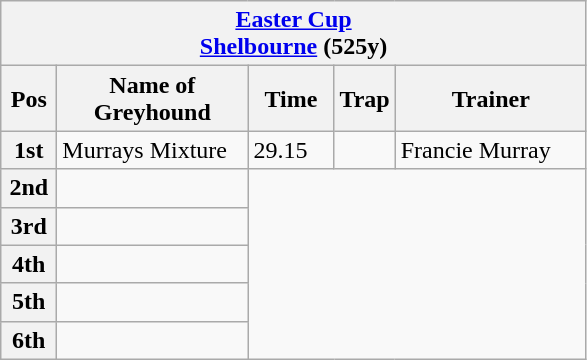<table class="wikitable">
<tr>
<th colspan="6"><a href='#'>Easter Cup</a><br><a href='#'>Shelbourne</a> (525y)</th>
</tr>
<tr>
<th width=30>Pos</th>
<th width=120>Name of Greyhound</th>
<th width=50>Time</th>
<th width=30>Trap</th>
<th width=120>Trainer</th>
</tr>
<tr>
<th>1st</th>
<td>Murrays Mixture</td>
<td>29.15</td>
<td></td>
<td>Francie Murray</td>
</tr>
<tr>
<th>2nd</th>
<td></td>
</tr>
<tr>
<th>3rd</th>
<td></td>
</tr>
<tr>
<th>4th</th>
<td></td>
</tr>
<tr>
<th>5th</th>
<td></td>
</tr>
<tr>
<th>6th</th>
<td></td>
</tr>
</table>
